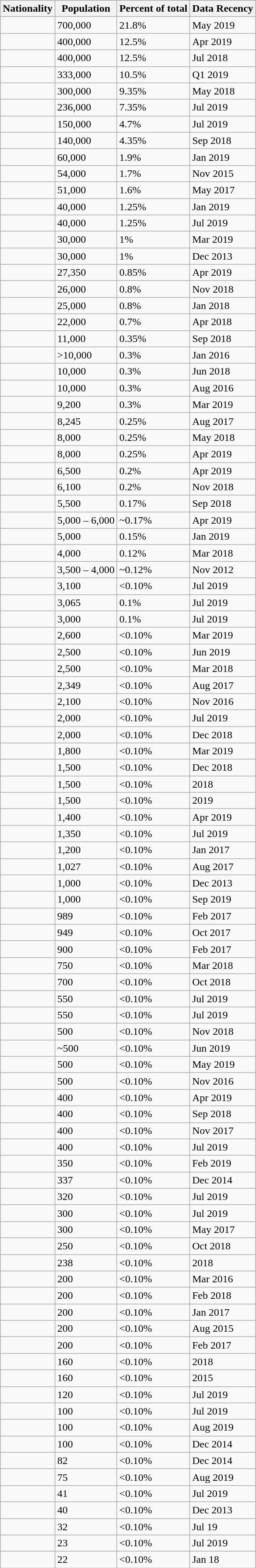<table class="wikitable classable sortable">
<tr>
<th>Nationality</th>
<th>Population</th>
<th>Percent of total</th>
<th>Data Recency</th>
</tr>
<tr>
<td></td>
<td>700,000</td>
<td>21.8%</td>
<td>May 2019</td>
</tr>
<tr>
<td></td>
<td>400,000</td>
<td>12.5%</td>
<td>Apr 2019</td>
</tr>
<tr>
<td></td>
<td>400,000</td>
<td>12.5%</td>
<td>Jul 2018</td>
</tr>
<tr>
<td></td>
<td>333,000</td>
<td>10.5%</td>
<td>Q1 2019</td>
</tr>
<tr>
<td></td>
<td>300,000</td>
<td>9.35%</td>
<td>May 2018</td>
</tr>
<tr>
<td></td>
<td>236,000</td>
<td>7.35%</td>
<td>Jul 2019</td>
</tr>
<tr>
<td></td>
<td>150,000</td>
<td>4.7%</td>
<td>Jul 2019</td>
</tr>
<tr>
<td></td>
<td>140,000</td>
<td>4.35%</td>
<td>Sep 2018</td>
</tr>
<tr>
<td></td>
<td>60,000</td>
<td>1.9%</td>
<td>Jan 2019</td>
</tr>
<tr>
<td></td>
<td>54,000</td>
<td>1.7%</td>
<td>Nov 2015</td>
</tr>
<tr>
<td></td>
<td>51,000</td>
<td>1.6%</td>
<td>May 2017</td>
</tr>
<tr>
<td></td>
<td>40,000</td>
<td>1.25%</td>
<td>Jan 2019</td>
</tr>
<tr>
<td></td>
<td>40,000</td>
<td>1.25%</td>
<td>Jul 2019</td>
</tr>
<tr>
<td></td>
<td>30,000</td>
<td>1%</td>
<td>Mar 2019</td>
</tr>
<tr>
<td></td>
<td>30,000</td>
<td>1%</td>
<td>Dec 2013</td>
</tr>
<tr>
<td></td>
<td>27,350</td>
<td>0.85%</td>
<td>Apr 2019</td>
</tr>
<tr>
<td></td>
<td>26,000</td>
<td>0.8%</td>
<td>Nov 2018</td>
</tr>
<tr>
<td></td>
<td>25,000</td>
<td>0.8%</td>
<td>Jan 2018</td>
</tr>
<tr>
<td></td>
<td>22,000</td>
<td>0.7%</td>
<td>Apr 2018</td>
</tr>
<tr>
<td></td>
<td>11,000</td>
<td>0.35%</td>
<td>Sep 2018</td>
</tr>
<tr>
<td></td>
<td>>10,000</td>
<td>0.3%</td>
<td>Jan 2016</td>
</tr>
<tr>
<td></td>
<td>10,000</td>
<td>0.3%</td>
<td>Jun 2018</td>
</tr>
<tr>
<td></td>
<td>10,000</td>
<td>0.3%</td>
<td>Aug 2016</td>
</tr>
<tr>
<td></td>
<td>9,200</td>
<td>0.3%</td>
<td>Mar 2019</td>
</tr>
<tr>
<td></td>
<td>8,245</td>
<td>0.25%</td>
<td>Aug 2017</td>
</tr>
<tr>
<td></td>
<td>8,000</td>
<td>0.25%</td>
<td>May 2018</td>
</tr>
<tr>
<td></td>
<td>8,000</td>
<td>0.25%</td>
<td>Apr 2019</td>
</tr>
<tr>
<td></td>
<td>6,500</td>
<td>0.2%</td>
<td>Apr 2019</td>
</tr>
<tr>
<td></td>
<td>6,100</td>
<td>0.2%</td>
<td>Nov 2018</td>
</tr>
<tr>
<td></td>
<td>5,500</td>
<td>0.17%</td>
<td>Sep 2018</td>
</tr>
<tr>
<td></td>
<td>5,000 – 6,000</td>
<td>~0.17%</td>
<td>Apr 2019</td>
</tr>
<tr>
<td></td>
<td>5,000</td>
<td>0.15%</td>
<td>Jan 2019</td>
</tr>
<tr>
<td></td>
<td>4,000</td>
<td>0.12%</td>
<td>Mar 2018</td>
</tr>
<tr>
<td></td>
<td>3,500 – 4,000</td>
<td>~0.12%</td>
<td>Nov 2012</td>
</tr>
<tr>
<td></td>
<td>3,100</td>
<td><0.10%</td>
<td>Jul 2019</td>
</tr>
<tr>
<td></td>
<td>3,065</td>
<td>0.1%</td>
<td>Jul 2019</td>
</tr>
<tr>
<td></td>
<td>3,000</td>
<td>0.1%</td>
<td>Jul 2019</td>
</tr>
<tr>
<td></td>
<td>2,600</td>
<td><0.10%</td>
<td>Mar 2019</td>
</tr>
<tr>
<td></td>
<td>2,500</td>
<td><0.10%</td>
<td>Jun 2019</td>
</tr>
<tr>
<td></td>
<td>2,500</td>
<td><0.10%</td>
<td>Mar 2018</td>
</tr>
<tr>
<td></td>
<td>2,349</td>
<td><0.10%</td>
<td>Aug 2017</td>
</tr>
<tr>
<td></td>
<td>2,100</td>
<td><0.10%</td>
<td>Nov 2016</td>
</tr>
<tr>
<td></td>
<td>2,000</td>
<td><0.10%</td>
<td>Jul 2019</td>
</tr>
<tr>
<td></td>
<td>2,000</td>
<td><0.10%</td>
<td>Dec 2018</td>
</tr>
<tr>
<td></td>
<td>1,800</td>
<td><0.10%</td>
<td>Mar 2019</td>
</tr>
<tr>
<td></td>
<td>1,500</td>
<td><0.10%</td>
<td>Dec 2018</td>
</tr>
<tr>
<td></td>
<td>1,500</td>
<td><0.10%</td>
<td>2018</td>
</tr>
<tr>
<td></td>
<td>1,500</td>
<td><0.10%</td>
<td>2019</td>
</tr>
<tr>
<td></td>
<td>1,400</td>
<td><0.10%</td>
<td>Apr 2019</td>
</tr>
<tr>
<td></td>
<td>1,350</td>
<td><0.10%</td>
<td>Jul 2019</td>
</tr>
<tr>
<td></td>
<td>1,200</td>
<td><0.10%</td>
<td>Jan 2017</td>
</tr>
<tr>
<td></td>
<td>1,027</td>
<td><0.10%</td>
<td>Aug 2017</td>
</tr>
<tr>
<td></td>
<td>1,000</td>
<td><0.10%</td>
<td>Dec 2013</td>
</tr>
<tr>
<td></td>
<td>1,000</td>
<td><0.10%</td>
<td>Sep 2019</td>
</tr>
<tr>
<td></td>
<td>989</td>
<td><0.10%</td>
<td>Feb 2017</td>
</tr>
<tr>
<td></td>
<td>949</td>
<td><0.10%</td>
<td>Oct 2017</td>
</tr>
<tr>
<td></td>
<td>900</td>
<td><0.10%</td>
<td>Feb 2017</td>
</tr>
<tr>
<td></td>
<td>750</td>
<td><0.10%</td>
<td>Mar 2018</td>
</tr>
<tr>
<td></td>
<td>700</td>
<td><0.10%</td>
<td>Oct 2018</td>
</tr>
<tr>
<td></td>
<td>550</td>
<td><0.10%</td>
<td>Jul 2019</td>
</tr>
<tr>
<td></td>
<td>550</td>
<td><0.10%</td>
<td>Jul 2019</td>
</tr>
<tr>
<td></td>
<td>500</td>
<td><0.10%</td>
<td>Nov 2018</td>
</tr>
<tr>
<td></td>
<td>~500</td>
<td><0.10%</td>
<td>Jun 2019</td>
</tr>
<tr>
<td></td>
<td>500</td>
<td><0.10%</td>
<td>May 2019</td>
</tr>
<tr>
<td></td>
<td>500</td>
<td><0.10%</td>
<td>Nov 2016</td>
</tr>
<tr>
<td></td>
<td>400</td>
<td><0.10%</td>
<td>Apr 2019</td>
</tr>
<tr>
<td></td>
<td>400</td>
<td><0.10%</td>
<td>Sep 2018</td>
</tr>
<tr>
<td></td>
<td>400</td>
<td><0.10%</td>
<td>Nov 2017</td>
</tr>
<tr>
<td></td>
<td>400</td>
<td><0.10%</td>
<td>Jul 2019</td>
</tr>
<tr>
<td></td>
<td>350</td>
<td><0.10%</td>
<td>Feb 2019</td>
</tr>
<tr>
<td></td>
<td>337</td>
<td><0.10%</td>
<td>Dec 2014</td>
</tr>
<tr>
<td></td>
<td>320</td>
<td><0.10%</td>
<td>Jul 2019</td>
</tr>
<tr>
<td></td>
<td>300</td>
<td><0.10%</td>
<td>Jul 2019</td>
</tr>
<tr>
<td></td>
<td>300</td>
<td><0.10%</td>
<td>May 2017</td>
</tr>
<tr>
<td></td>
<td>250</td>
<td><0.10%</td>
<td>Oct 2018</td>
</tr>
<tr>
<td></td>
<td>238</td>
<td><0.10%</td>
<td>2018</td>
</tr>
<tr>
<td></td>
<td>200</td>
<td><0.10%</td>
<td>Mar 2016</td>
</tr>
<tr>
<td></td>
<td>200</td>
<td><0.10%</td>
<td>Feb 2018</td>
</tr>
<tr>
<td></td>
<td>200</td>
<td><0.10%</td>
<td>Jan 2017</td>
</tr>
<tr>
<td></td>
<td>200</td>
<td><0.10%</td>
<td>Aug 2015</td>
</tr>
<tr>
<td></td>
<td>200</td>
<td><0.10%</td>
<td>Feb 2017</td>
</tr>
<tr>
<td></td>
<td>160</td>
<td><0.10%</td>
<td>2018</td>
</tr>
<tr>
<td></td>
<td>160</td>
<td><0.10%</td>
<td>2015</td>
</tr>
<tr>
<td></td>
<td>120</td>
<td><0.10%</td>
<td>Jul 2019</td>
</tr>
<tr>
<td></td>
<td>100</td>
<td><0.10%</td>
<td>Jul 2019</td>
</tr>
<tr>
<td></td>
<td>100</td>
<td><0.10%</td>
<td>Aug 2019</td>
</tr>
<tr>
<td></td>
<td>100</td>
<td><0.10%</td>
<td>Dec 2014</td>
</tr>
<tr>
<td></td>
<td>82</td>
<td><0.10%</td>
<td>Dec 2014</td>
</tr>
<tr>
<td></td>
<td>75</td>
<td><0.10%</td>
<td>Aug 2019</td>
</tr>
<tr>
<td></td>
<td>41</td>
<td><0.10%</td>
<td>Jul 2019</td>
</tr>
<tr>
<td></td>
<td>40</td>
<td><0.10%</td>
<td>Dec 2013</td>
</tr>
<tr>
<td></td>
<td>32</td>
<td><0.10%</td>
<td>Jul 19</td>
</tr>
<tr>
<td></td>
<td>23</td>
<td><0.10%</td>
<td>Jul 2019</td>
</tr>
<tr>
<td></td>
<td>22</td>
<td><0.10%</td>
<td>Jan 18</td>
</tr>
</table>
